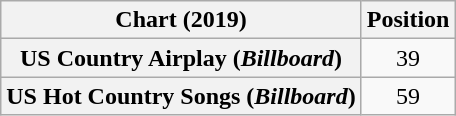<table class="wikitable sortable plainrowheaders" style="text-align:center">
<tr>
<th>Chart (2019)</th>
<th>Position</th>
</tr>
<tr>
<th scope="row">US Country Airplay (<em>Billboard</em>)</th>
<td>39</td>
</tr>
<tr>
<th scope="row">US Hot Country Songs (<em>Billboard</em>)</th>
<td>59</td>
</tr>
</table>
